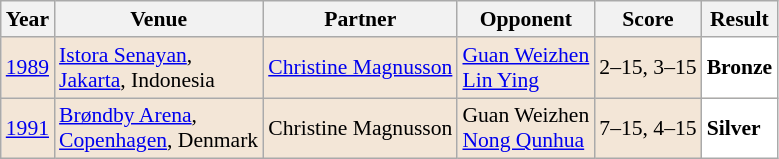<table class="sortable wikitable" style="font-size: 90%;">
<tr>
<th>Year</th>
<th>Venue</th>
<th>Partner</th>
<th>Opponent</th>
<th>Score</th>
<th>Result</th>
</tr>
<tr style="background:#F3E6D7">
<td align="center"><a href='#'>1989</a></td>
<td align="left"><a href='#'>Istora Senayan</a>,<br><a href='#'>Jakarta</a>, Indonesia</td>
<td align="left"> <a href='#'>Christine Magnusson</a></td>
<td align="left"> <a href='#'>Guan Weizhen</a><br> <a href='#'>Lin Ying</a></td>
<td align="left">2–15, 3–15</td>
<td style="text-align:left; background:white"> <strong>Bronze</strong></td>
</tr>
<tr style="background:#F3E6D7">
<td align="center"><a href='#'>1991</a></td>
<td align="left"><a href='#'>Brøndby Arena</a>,<br><a href='#'>Copenhagen</a>, Denmark</td>
<td align="left"> Christine Magnusson</td>
<td align="left"> Guan Weizhen<br> <a href='#'>Nong Qunhua</a></td>
<td align="left">7–15, 4–15</td>
<td style="text-align:left; background:white"> <strong>Silver</strong></td>
</tr>
</table>
